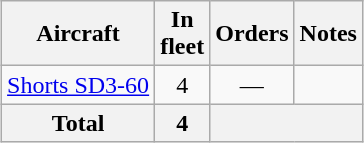<table class="wikitable" style="text-align:center; margin:0.5em auto">
<tr>
<th>Aircraft</th>
<th>In <br> fleet</th>
<th>Orders</th>
<th>Notes</th>
</tr>
<tr>
<td><a href='#'>Shorts SD3-60</a></td>
<td>4</td>
<td>—</td>
<td></td>
</tr>
<tr>
<th>Total</th>
<th>4 </th>
<th colspan="2"></th>
</tr>
</table>
